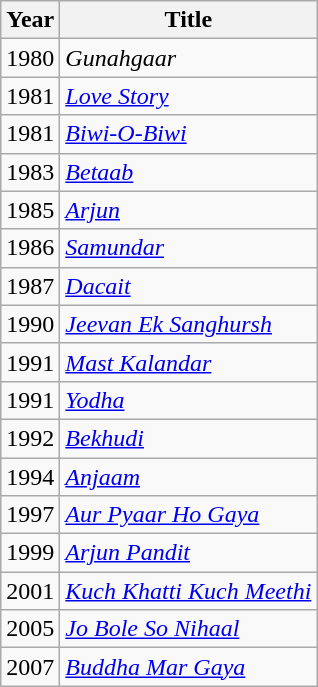<table class="wikitable">
<tr>
<th>Year</th>
<th>Title</th>
</tr>
<tr>
<td>1980</td>
<td><em>Gunahgaar</em></td>
</tr>
<tr>
<td>1981</td>
<td><em><a href='#'>Love Story</a></em></td>
</tr>
<tr>
<td>1981</td>
<td><em><a href='#'>Biwi-O-Biwi</a></em></td>
</tr>
<tr>
<td>1983</td>
<td><em><a href='#'>Betaab</a></em></td>
</tr>
<tr>
<td>1985</td>
<td><em><a href='#'>Arjun</a></em></td>
</tr>
<tr>
<td>1986</td>
<td><em><a href='#'>Samundar</a></em></td>
</tr>
<tr>
<td>1987</td>
<td><em><a href='#'>Dacait</a></em></td>
</tr>
<tr>
<td>1990</td>
<td><em><a href='#'>Jeevan Ek Sanghursh</a></em></td>
</tr>
<tr>
<td>1991</td>
<td><em><a href='#'>Mast Kalandar</a></em></td>
</tr>
<tr>
<td>1991</td>
<td><em><a href='#'>Yodha</a></em></td>
</tr>
<tr>
<td>1992</td>
<td><em><a href='#'>Bekhudi</a></em></td>
</tr>
<tr>
<td>1994</td>
<td><em><a href='#'>Anjaam</a></em></td>
</tr>
<tr>
<td>1997</td>
<td><em><a href='#'>Aur Pyaar Ho Gaya</a></em></td>
</tr>
<tr>
<td>1999</td>
<td><em><a href='#'>Arjun Pandit</a></em></td>
</tr>
<tr>
<td>2001</td>
<td><em><a href='#'>Kuch Khatti Kuch Meethi</a></em></td>
</tr>
<tr>
<td>2005</td>
<td><em><a href='#'>Jo Bole So Nihaal</a></em></td>
</tr>
<tr>
<td>2007</td>
<td><em><a href='#'>Buddha Mar Gaya</a></em></td>
</tr>
</table>
